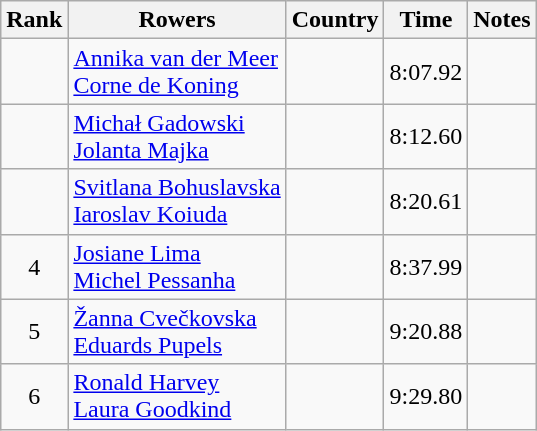<table class="wikitable" style="text-align:center">
<tr>
<th>Rank</th>
<th>Rowers</th>
<th>Country</th>
<th>Time</th>
<th>Notes</th>
</tr>
<tr>
<td></td>
<td align="left"><a href='#'>Annika van der Meer</a><br><a href='#'>Corne de Koning</a></td>
<td align="left"></td>
<td>8:07.92</td>
<td><strong></strong></td>
</tr>
<tr>
<td></td>
<td align="left"><a href='#'>Michał Gadowski</a><br><a href='#'>Jolanta Majka</a></td>
<td align="left"></td>
<td>8:12.60</td>
<td></td>
</tr>
<tr>
<td></td>
<td align="left"><a href='#'>Svitlana Bohuslavska</a><br><a href='#'>Iaroslav Koiuda</a></td>
<td align="left"></td>
<td>8:20.61</td>
<td></td>
</tr>
<tr>
<td>4</td>
<td align="left"><a href='#'>Josiane Lima</a><br><a href='#'>Michel Pessanha</a></td>
<td align="left"></td>
<td>8:37.99</td>
<td></td>
</tr>
<tr>
<td>5</td>
<td align="left"><a href='#'>Žanna Cvečkovska</a><br><a href='#'>Eduards Pupels</a></td>
<td align="left"></td>
<td>9:20.88</td>
<td></td>
</tr>
<tr>
<td>6</td>
<td align="left"><a href='#'>Ronald Harvey</a><br><a href='#'>Laura Goodkind</a></td>
<td align="left"></td>
<td>9:29.80</td>
<td></td>
</tr>
</table>
